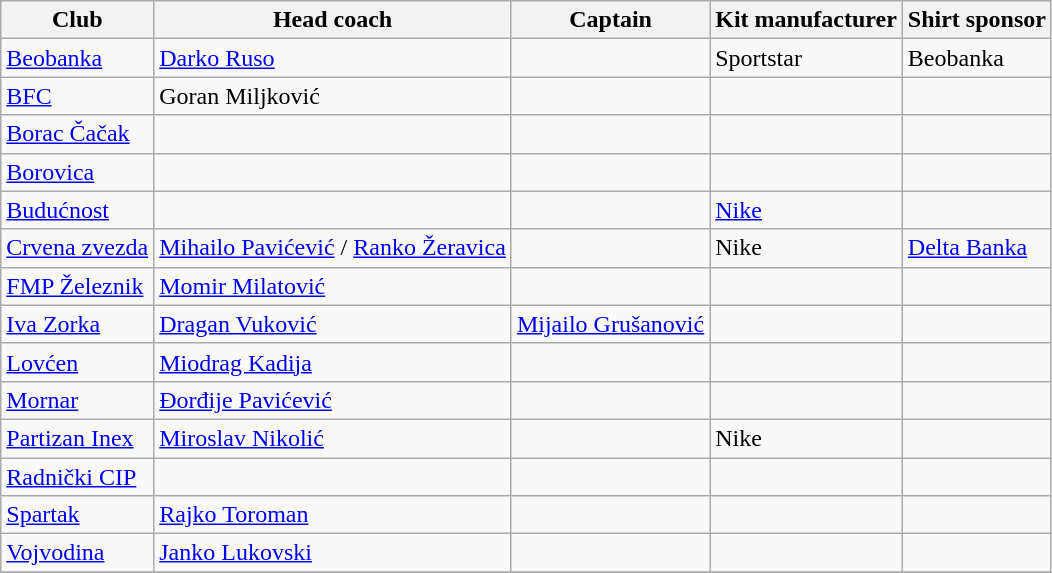<table class="wikitable">
<tr>
<th>Club</th>
<th>Head coach</th>
<th>Captain</th>
<th>Kit manufacturer</th>
<th>Shirt sponsor</th>
</tr>
<tr>
<td><a href='#'>Beobanka</a></td>
<td><a href='#'>Darko Ruso</a></td>
<td></td>
<td>Sportstar</td>
<td>Beobanka</td>
</tr>
<tr>
<td><a href='#'>BFC</a></td>
<td>Goran Miljković</td>
<td></td>
<td></td>
<td></td>
</tr>
<tr>
<td><a href='#'>Borac Čačak</a></td>
<td></td>
<td></td>
<td></td>
<td></td>
</tr>
<tr>
<td><a href='#'>Borovica</a></td>
<td></td>
<td></td>
<td></td>
<td></td>
</tr>
<tr>
<td><a href='#'>Budućnost</a></td>
<td></td>
<td></td>
<td><a href='#'>Nike</a></td>
<td></td>
</tr>
<tr>
<td><a href='#'>Crvena zvezda</a></td>
<td><a href='#'>Mihailo Pavićević</a> / <a href='#'>Ranko Žeravica</a></td>
<td></td>
<td>Nike</td>
<td><a href='#'>Delta Banka</a></td>
</tr>
<tr>
<td><a href='#'>FMP Železnik</a></td>
<td><a href='#'>Momir Milatović</a></td>
<td></td>
<td></td>
<td></td>
</tr>
<tr>
<td><a href='#'>Iva Zorka</a></td>
<td><a href='#'>Dragan Vuković</a></td>
<td><a href='#'>Mijailo Grušanović</a></td>
<td></td>
<td></td>
</tr>
<tr>
<td><a href='#'>Lovćen</a></td>
<td><a href='#'>Miodrag Kadija</a></td>
<td></td>
<td></td>
<td></td>
</tr>
<tr>
<td><a href='#'>Mornar</a></td>
<td><a href='#'>Đorđije Pavićević</a></td>
<td></td>
<td></td>
<td></td>
</tr>
<tr>
<td><a href='#'>Partizan Inex</a></td>
<td><a href='#'>Miroslav Nikolić</a></td>
<td></td>
<td>Nike</td>
<td></td>
</tr>
<tr>
<td><a href='#'>Radnički CIP</a></td>
<td></td>
<td></td>
<td></td>
<td></td>
</tr>
<tr>
<td><a href='#'>Spartak</a></td>
<td><a href='#'>Rajko Toroman</a></td>
<td></td>
<td></td>
<td></td>
</tr>
<tr>
<td><a href='#'>Vojvodina</a></td>
<td> <a href='#'>Janko Lukovski</a></td>
<td></td>
<td></td>
<td></td>
</tr>
<tr>
</tr>
</table>
